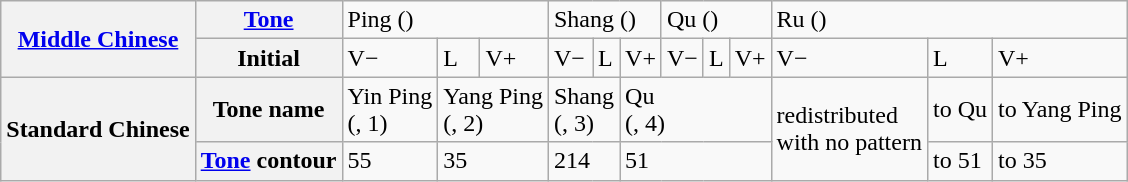<table class="wikitable">
<tr>
<th rowspan="2"><a href='#'>Middle Chinese</a></th>
<th><a href='#'>Tone</a></th>
<td colspan="3">Ping ()</td>
<td colspan="3">Shang ()</td>
<td colspan="3">Qu ()</td>
<td colspan="3">Ru ()</td>
</tr>
<tr>
<th>Initial</th>
<td>V−</td>
<td>L</td>
<td>V+</td>
<td>V−</td>
<td>L</td>
<td>V+</td>
<td>V−</td>
<td>L</td>
<td>V+</td>
<td>V−</td>
<td>L</td>
<td>V+</td>
</tr>
<tr>
<th rowspan="2">Standard Chinese</th>
<th>Tone name</th>
<td>Yin Ping<br>(, 1)</td>
<td colspan="2">Yang Ping<br>(, 2)</td>
<td colspan="2">Shang<br>(, 3)</td>
<td colspan="4">Qu<br>(, 4)</td>
<td rowspan="2">redistributed<br>with no pattern</td>
<td>to Qu</td>
<td>to Yang Ping</td>
</tr>
<tr>
<th><a href='#'>Tone</a> contour</th>
<td>55</td>
<td colspan="2">35</td>
<td colspan="2">214</td>
<td colspan="4">51</td>
<td>to 51</td>
<td>to 35</td>
</tr>
</table>
